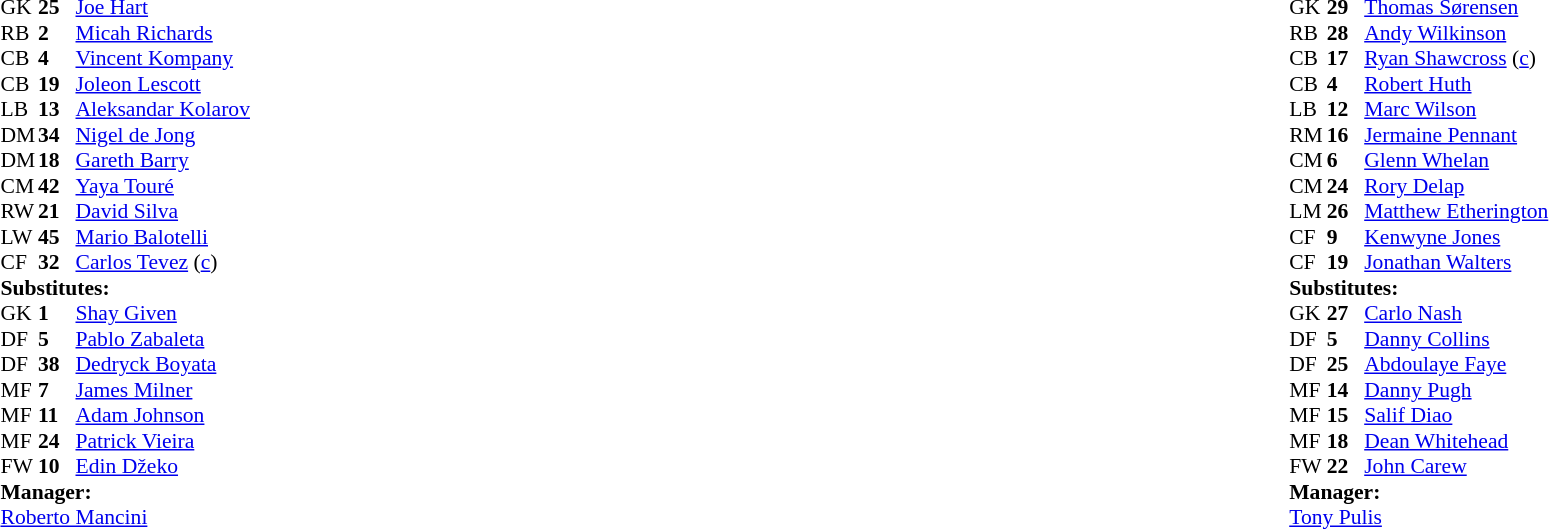<table width="100%">
<tr>
<td valign="top" width="50%"><br><table style="font-size:90%" cellspacing="0" cellpadding="0">
<tr>
<th width="25"></th>
<th width="25"></th>
</tr>
<tr>
<td>GK</td>
<td><strong>25</strong></td>
<td> <a href='#'>Joe Hart</a></td>
</tr>
<tr>
<td>RB</td>
<td><strong>2</strong></td>
<td> <a href='#'>Micah Richards</a></td>
</tr>
<tr>
<td>CB</td>
<td><strong>4</strong></td>
<td> <a href='#'>Vincent Kompany</a></td>
</tr>
<tr>
<td>CB</td>
<td><strong>19</strong></td>
<td> <a href='#'>Joleon Lescott</a></td>
</tr>
<tr>
<td>LB</td>
<td><strong>13</strong></td>
<td> <a href='#'>Aleksandar Kolarov</a></td>
</tr>
<tr>
<td>DM</td>
<td><strong>34</strong></td>
<td> <a href='#'>Nigel de Jong</a></td>
</tr>
<tr>
<td>DM</td>
<td><strong>18</strong></td>
<td> <a href='#'>Gareth Barry</a></td>
<td></td>
<td></td>
</tr>
<tr>
<td>CM</td>
<td><strong>42</strong></td>
<td> <a href='#'>Yaya Touré</a></td>
</tr>
<tr>
<td>RW</td>
<td><strong>21</strong></td>
<td> <a href='#'>David Silva</a></td>
<td></td>
<td></td>
</tr>
<tr>
<td>LW</td>
<td><strong>45</strong></td>
<td> <a href='#'>Mario Balotelli</a></td>
</tr>
<tr>
<td>CF</td>
<td><strong>32</strong></td>
<td> <a href='#'>Carlos Tevez</a> (<a href='#'>c</a>)</td>
<td></td>
<td></td>
</tr>
<tr>
<td colspan=4><strong>Substitutes:</strong></td>
</tr>
<tr>
<td>GK</td>
<td><strong>1</strong></td>
<td> <a href='#'>Shay Given</a></td>
</tr>
<tr>
<td>DF</td>
<td><strong>5</strong></td>
<td> <a href='#'>Pablo Zabaleta</a></td>
<td></td>
<td></td>
</tr>
<tr>
<td>DF</td>
<td><strong>38</strong></td>
<td> <a href='#'>Dedryck Boyata</a></td>
</tr>
<tr>
<td>MF</td>
<td><strong>7</strong></td>
<td> <a href='#'>James Milner</a></td>
</tr>
<tr>
<td>MF</td>
<td><strong>11</strong></td>
<td> <a href='#'>Adam Johnson</a></td>
<td></td>
<td></td>
</tr>
<tr>
<td>MF</td>
<td><strong>24</strong></td>
<td> <a href='#'>Patrick Vieira</a></td>
<td></td>
<td></td>
</tr>
<tr>
<td>FW</td>
<td><strong>10</strong></td>
<td> <a href='#'>Edin Džeko</a></td>
</tr>
<tr>
<td colspan=4><strong>Manager:</strong></td>
</tr>
<tr>
<td colspan="4"> <a href='#'>Roberto Mancini</a></td>
</tr>
</table>
</td>
<td valign="top"></td>
<td valign="top" width="50%"><br><table style="font-size:90%" cellspacing="0" cellpadding="0" align=center>
<tr>
<th width="25"></th>
<th width="25"></th>
</tr>
<tr>
<td>GK</td>
<td><strong>29</strong></td>
<td> <a href='#'>Thomas Sørensen</a></td>
</tr>
<tr>
<td>RB</td>
<td><strong>28</strong></td>
<td> <a href='#'>Andy Wilkinson</a></td>
<td></td>
</tr>
<tr>
<td>CB</td>
<td><strong>17</strong></td>
<td> <a href='#'>Ryan Shawcross</a> (<a href='#'>c</a>)</td>
</tr>
<tr>
<td>CB</td>
<td><strong>4</strong></td>
<td> <a href='#'>Robert Huth</a></td>
<td></td>
</tr>
<tr>
<td>LB</td>
<td><strong>12</strong></td>
<td> <a href='#'>Marc Wilson</a></td>
</tr>
<tr>
<td>RM</td>
<td><strong>16</strong></td>
<td> <a href='#'>Jermaine Pennant</a></td>
</tr>
<tr>
<td>CM</td>
<td><strong>6</strong></td>
<td> <a href='#'>Glenn Whelan</a></td>
<td></td>
<td></td>
</tr>
<tr>
<td>CM</td>
<td><strong>24</strong></td>
<td> <a href='#'>Rory Delap</a></td>
<td></td>
<td></td>
</tr>
<tr>
<td>LM</td>
<td><strong>26</strong></td>
<td> <a href='#'>Matthew Etherington</a></td>
<td></td>
<td></td>
</tr>
<tr>
<td>CF</td>
<td><strong>9</strong></td>
<td> <a href='#'>Kenwyne Jones</a></td>
</tr>
<tr>
<td>CF</td>
<td><strong>19</strong></td>
<td> <a href='#'>Jonathan Walters</a></td>
</tr>
<tr>
<td colspan=4><strong>Substitutes:</strong></td>
</tr>
<tr>
<td>GK</td>
<td><strong>27</strong></td>
<td> <a href='#'>Carlo Nash</a></td>
</tr>
<tr>
<td>DF</td>
<td><strong>5</strong></td>
<td> <a href='#'>Danny Collins</a></td>
</tr>
<tr>
<td>DF</td>
<td><strong>25</strong></td>
<td> <a href='#'>Abdoulaye Faye</a></td>
</tr>
<tr>
<td>MF</td>
<td><strong>14</strong></td>
<td> <a href='#'>Danny Pugh</a></td>
<td></td>
<td></td>
</tr>
<tr>
<td>MF</td>
<td><strong>15</strong></td>
<td> <a href='#'>Salif Diao</a></td>
</tr>
<tr>
<td>MF</td>
<td><strong>18</strong></td>
<td> <a href='#'>Dean Whitehead</a></td>
<td></td>
<td></td>
</tr>
<tr>
<td>FW</td>
<td><strong>22</strong></td>
<td> <a href='#'>John Carew</a></td>
<td></td>
<td></td>
</tr>
<tr>
<td colspan=4><strong>Manager:</strong></td>
</tr>
<tr>
<td colspan="4"> <a href='#'>Tony Pulis</a></td>
</tr>
</table>
</td>
</tr>
</table>
